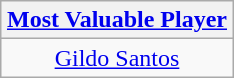<table class=wikitable style="text-align:center; margin:auto">
<tr>
<th><a href='#'>Most Valuable Player</a></th>
</tr>
<tr>
<td> <a href='#'>Gildo Santos</a></td>
</tr>
</table>
